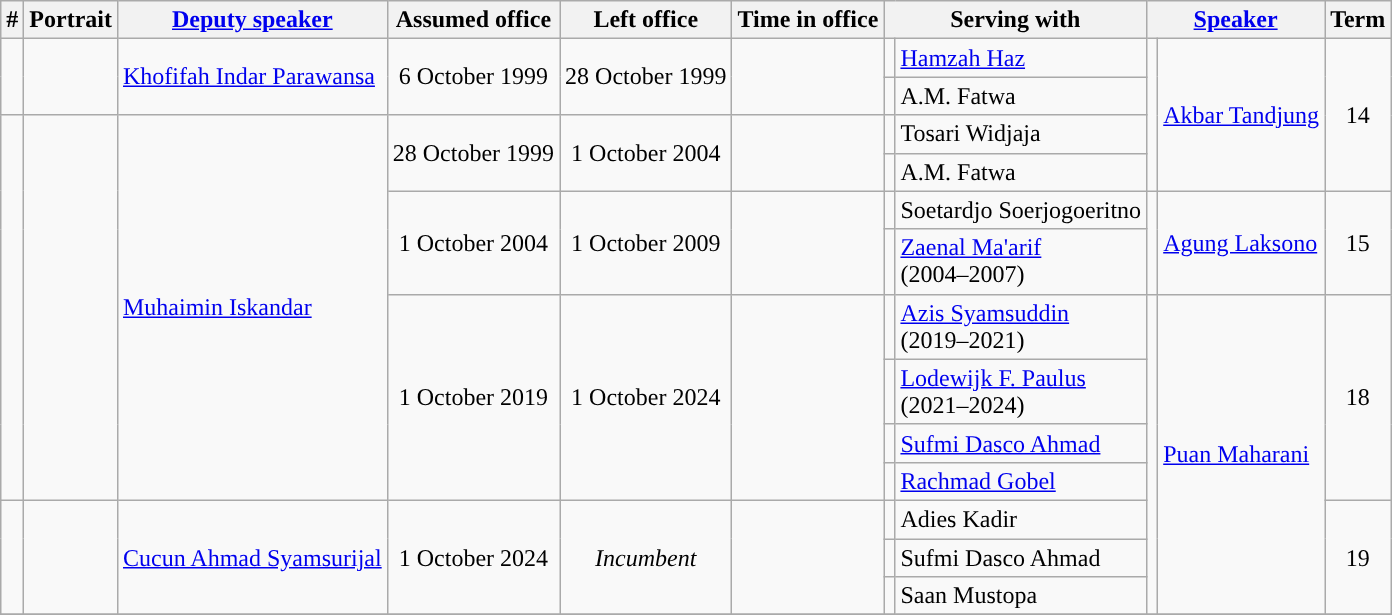<table class="wikitable">
<tr>
<th>#</th>
<th>Portrait</th>
<th><a href='#'>Deputy speaker</a></th>
<th>Assumed office</th>
<th>Left office</th>
<th>Time in office</th>
<th colspan="2">Serving with</th>
<th colspan="2"><a href='#'>Speaker</a></th>
<th>Term</th>
</tr>
<tr>
<td rowspan="2" ; style="text-align:center;background:"></td>
<td rowspan="2"></td>
<td rowspan="2"><a href='#'>Khofifah Indar Parawansa</a></td>
<td rowspan="2"; style="text-align:center;">6 October 1999</td>
<td rowspan="2"; style="text-align:center;">28 October 1999</td>
<td rowspan="2"; style="text-align:center;"></td>
<td style="background:"></td>
<td><a href='#'>Hamzah Haz</a></td>
<td rowspan="4" ; style="background:"></td>
<td rowspan="4"><a href='#'>Akbar Tandjung</a></td>
<td rowspan="4"; style="text-align:center;">14</td>
</tr>
<tr>
<td style="background:"></td>
<td>A.M. Fatwa</td>
</tr>
<tr>
<td rowspan="8" ; style="text-align:center;background:"></td>
<td rowspan="8"></td>
<td rowspan="8"><a href='#'>Muhaimin Iskandar</a></td>
<td rowspan="2"; style="text-align:center;">28 October 1999</td>
<td rowspan="2"; style="text-align:center;">1 October 2004</td>
<td rowspan="2"; style="text-align:center;"></td>
<td style="background:"></td>
<td>Tosari Widjaja</td>
</tr>
<tr>
<td style="background:"></td>
<td>A.M. Fatwa</td>
</tr>
<tr>
<td rowspan="2"; style="text-align:center;">1 October 2004</td>
<td rowspan="2"; style="text-align:center;">1 October 2009</td>
<td rowspan="2"; style="text-align:center;"></td>
<td style="background:"></td>
<td>Soetardjo Soerjogoeritno</td>
<td rowspan="2" ; style="background:"></td>
<td rowspan="2"><a href='#'>Agung Laksono</a></td>
<td rowspan="2"; style="text-align:center;">15</td>
</tr>
<tr>
<td style="background:"></td>
<td><a href='#'>Zaenal Ma'arif</a><br>(2004–2007)</td>
</tr>
<tr>
<td rowspan="4"; style="text-align:center;">1 October 2019</td>
<td rowspan="4"; style="text-align:center;">1 October 2024</td>
<td rowspan="4"; style="text-align:center;"></td>
<td style="background:"></td>
<td><a href='#'>Azis Syamsuddin</a><br>(2019–2021)</td>
<td rowspan="7" ; style="background:"></td>
<td rowspan="7"><a href='#'>Puan Maharani</a></td>
<td rowspan="4"; style="text-align:center;">18</td>
</tr>
<tr>
<td style="background:"></td>
<td><a href='#'>Lodewijk F. Paulus</a><br>(2021–2024)</td>
</tr>
<tr>
<td style="background:"></td>
<td><a href='#'>Sufmi Dasco Ahmad</a></td>
</tr>
<tr>
<td style="background:"></td>
<td><a href='#'>Rachmad Gobel</a></td>
</tr>
<tr>
<td rowspan="3" ; style="text-align:center;background:"></td>
<td rowspan="3"></td>
<td rowspan="3"><a href='#'>Cucun Ahmad Syamsurijal</a></td>
<td rowspan="3" style="text-align:center;">1 October 2024</td>
<td rowspan="3" style="text-align:center;"><em>Incumbent</em></td>
<td rowspan="3" style="text-align:center;"></td>
<td style="background:"></td>
<td>Adies Kadir</td>
<td rowspan="3"; style="text-align:center;">19</td>
</tr>
<tr>
<td style="background:"></td>
<td>Sufmi Dasco Ahmad</td>
</tr>
<tr>
<td style="background:"></td>
<td>Saan Mustopa</td>
</tr>
<tr>
</tr>
</table>
